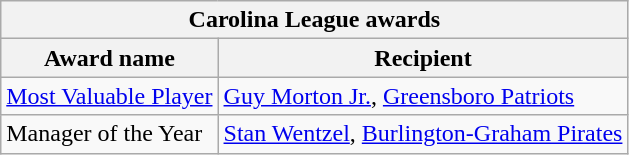<table class="wikitable">
<tr>
<th colspan="2">Carolina League awards</th>
</tr>
<tr>
<th>Award name</th>
<th>Recipient</th>
</tr>
<tr>
<td><a href='#'>Most Valuable Player</a></td>
<td><a href='#'>Guy Morton Jr.</a>, <a href='#'>Greensboro Patriots</a></td>
</tr>
<tr>
<td>Manager of the Year</td>
<td><a href='#'>Stan Wentzel</a>, <a href='#'>Burlington-Graham Pirates</a></td>
</tr>
</table>
